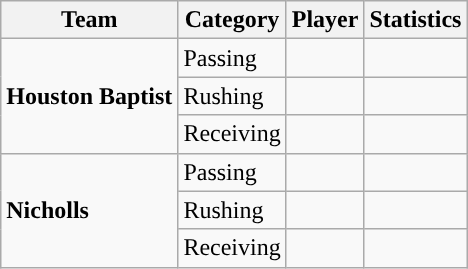<table class="wikitable" style="float: left;">
<tr>
<th>Team</th>
<th>Category</th>
<th>Player</th>
<th>Statistics</th>
</tr>
<tr>
<td rowspan=3><strong>Houston Baptist</strong></td>
<td>Passing</td>
<td> </td>
<td> </td>
</tr>
<tr>
<td>Rushing</td>
<td> </td>
<td> </td>
</tr>
<tr>
<td>Receiving</td>
<td> </td>
<td> </td>
</tr>
<tr>
<td rowspan=3><strong>Nicholls</strong></td>
<td>Passing</td>
<td> </td>
<td> </td>
</tr>
<tr>
<td>Rushing</td>
<td> </td>
<td> </td>
</tr>
<tr>
<td>Receiving</td>
<td> </td>
<td> </td>
</tr>
</table>
